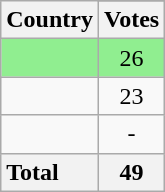<table class="wikitable" style="text-align: center;">
<tr>
<th rowspan=2>Country</th>
</tr>
<tr>
<th>Votes</th>
</tr>
<tr style="background:#90ee90;">
<td style="text-align:left;"></td>
<td>26</td>
</tr>
<tr>
<td style="text-align:left;"></td>
<td>23</td>
</tr>
<tr>
<td style="text-align:left;"></td>
<td>-</td>
</tr>
<tr>
<th style="text-align:left;">Total</th>
<th>49</th>
</tr>
</table>
